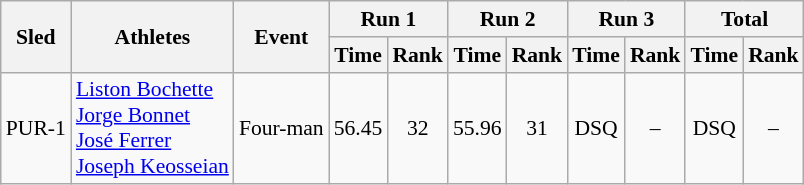<table class="wikitable" style="font-size:90%;">
<tr>
<th rowspan="2">Sled</th>
<th rowspan="2">Athletes</th>
<th rowspan="2">Event</th>
<th colspan="2">Run 1</th>
<th colspan="2">Run 2</th>
<th colspan="2">Run 3</th>
<th colspan="2">Total</th>
</tr>
<tr>
<th>Time</th>
<th>Rank</th>
<th>Time</th>
<th>Rank</th>
<th>Time</th>
<th>Rank</th>
<th>Time</th>
<th>Rank</th>
</tr>
<tr>
<td style="text-align:center;">PUR-1</td>
<td><a href='#'>Liston Bochette</a><br><a href='#'>Jorge Bonnet</a><br><a href='#'>José Ferrer</a><br><a href='#'>Joseph Keosseian</a></td>
<td>Four-man</td>
<td style="text-align:center;">56.45</td>
<td style="text-align:center;">32</td>
<td style="text-align:center;">55.96</td>
<td style="text-align:center;">31</td>
<td style="text-align:center;">DSQ</td>
<td style="text-align:center;">–</td>
<td style="text-align:center;">DSQ</td>
<td style="text-align:center;">–</td>
</tr>
</table>
